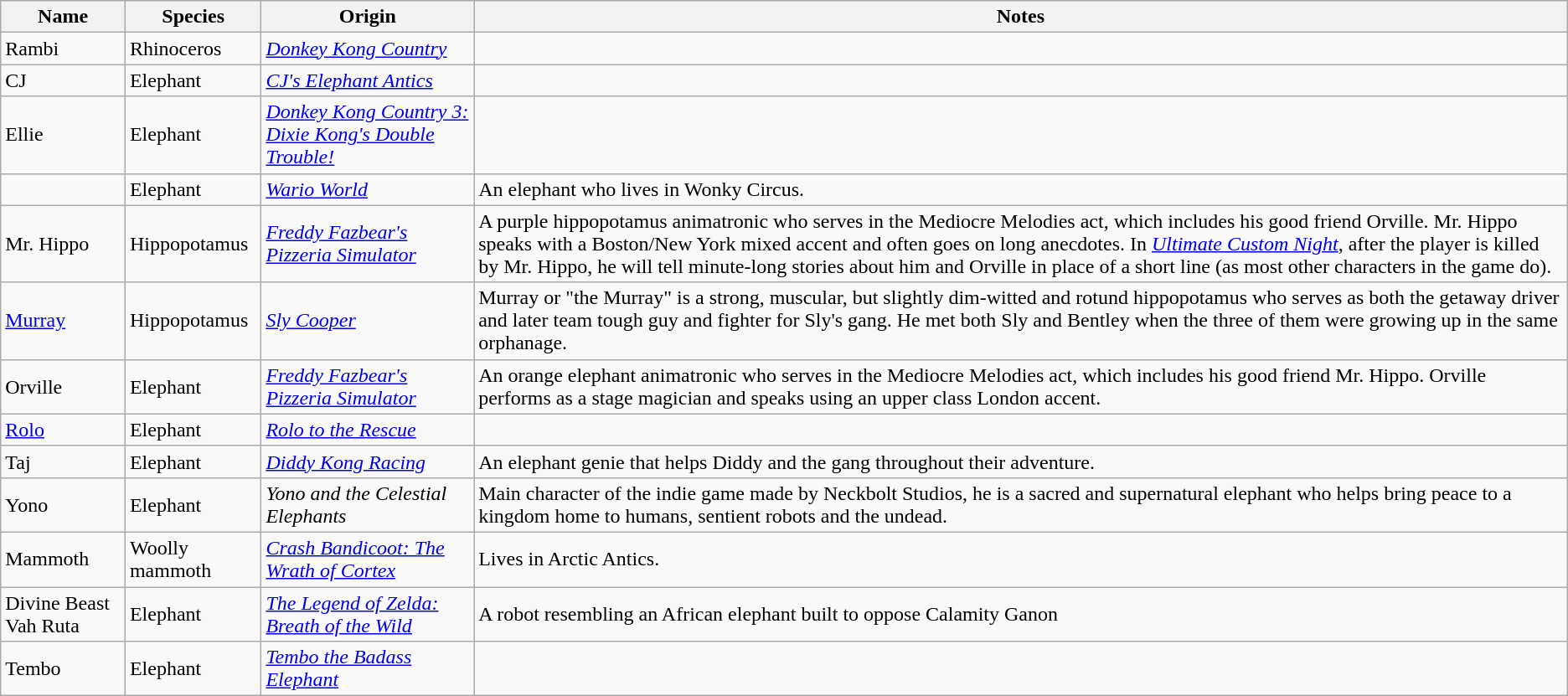<table class="wikitable sortable">
<tr>
<th>Name</th>
<th>Species</th>
<th>Origin</th>
<th>Notes</th>
</tr>
<tr>
<td>Rambi</td>
<td>Rhinoceros</td>
<td><em><a href='#'>Donkey Kong Country</a></em></td>
<td></td>
</tr>
<tr>
<td>CJ</td>
<td>Elephant</td>
<td><em><a href='#'>CJ's Elephant Antics</a></em></td>
<td></td>
</tr>
<tr>
<td>Ellie</td>
<td>Elephant</td>
<td><em><a href='#'>Donkey Kong Country 3: Dixie Kong's Double Trouble!</a></em></td>
<td></td>
</tr>
<tr>
<td></td>
<td>Elephant</td>
<td><em><a href='#'>Wario World</a></em></td>
<td>An elephant who lives in Wonky Circus.</td>
</tr>
<tr>
<td>Mr. Hippo</td>
<td>Hippopotamus</td>
<td><em><a href='#'>Freddy Fazbear's Pizzeria Simulator</a></em></td>
<td>A purple hippopotamus animatronic who serves in the Mediocre Melodies act, which includes his good friend Orville. Mr. Hippo speaks with a Boston/New York mixed accent and often goes on long anecdotes. In <em><a href='#'>Ultimate Custom Night</a></em>, after the player is killed by Mr. Hippo, he will tell minute-long stories about him and Orville in place of a short line (as most other characters in the game do).</td>
</tr>
<tr>
<td><a href='#'>Murray</a></td>
<td>Hippopotamus</td>
<td><em><a href='#'>Sly Cooper</a></em></td>
<td>Murray or "the Murray" is a strong, muscular, but slightly dim-witted and rotund hippopotamus who serves as both the getaway driver and later team tough guy and fighter for Sly's gang. He met both Sly and Bentley when the three of them were growing up in the same orphanage.</td>
</tr>
<tr>
<td>Orville</td>
<td>Elephant</td>
<td><em><a href='#'>Freddy Fazbear's Pizzeria Simulator</a></em></td>
<td>An orange elephant animatronic who serves in the Mediocre Melodies act, which includes his good friend Mr. Hippo. Orville performs as a stage magician and speaks using an upper class London accent.</td>
</tr>
<tr>
<td><a href='#'>Rolo</a></td>
<td>Elephant</td>
<td><em><a href='#'>Rolo to the Rescue</a></em></td>
<td></td>
</tr>
<tr>
<td>Taj</td>
<td>Elephant</td>
<td><em><a href='#'>Diddy Kong Racing</a></em></td>
<td>An elephant genie that helps Diddy and the gang throughout their adventure.</td>
</tr>
<tr>
<td>Yono</td>
<td>Elephant</td>
<td><em>Yono and the Celestial Elephants</em></td>
<td>Main character of the indie game made by Neckbolt Studios, he is a sacred and supernatural elephant who helps bring peace to a kingdom home to humans, sentient robots and the undead.</td>
</tr>
<tr>
<td>Mammoth</td>
<td>Woolly mammoth</td>
<td><em><a href='#'>Crash Bandicoot: The Wrath of Cortex</a></em></td>
<td>Lives in Arctic Antics.</td>
</tr>
<tr>
<td>Divine Beast Vah Ruta</td>
<td>Elephant</td>
<td><em><a href='#'>The Legend of Zelda: Breath of the Wild</a></em></td>
<td>A robot resembling an African elephant built to oppose Calamity Ganon</td>
</tr>
<tr>
<td>Tembo</td>
<td>Elephant</td>
<td><em><a href='#'>Tembo the Badass Elephant</a></em></td>
<td></td>
</tr>
</table>
